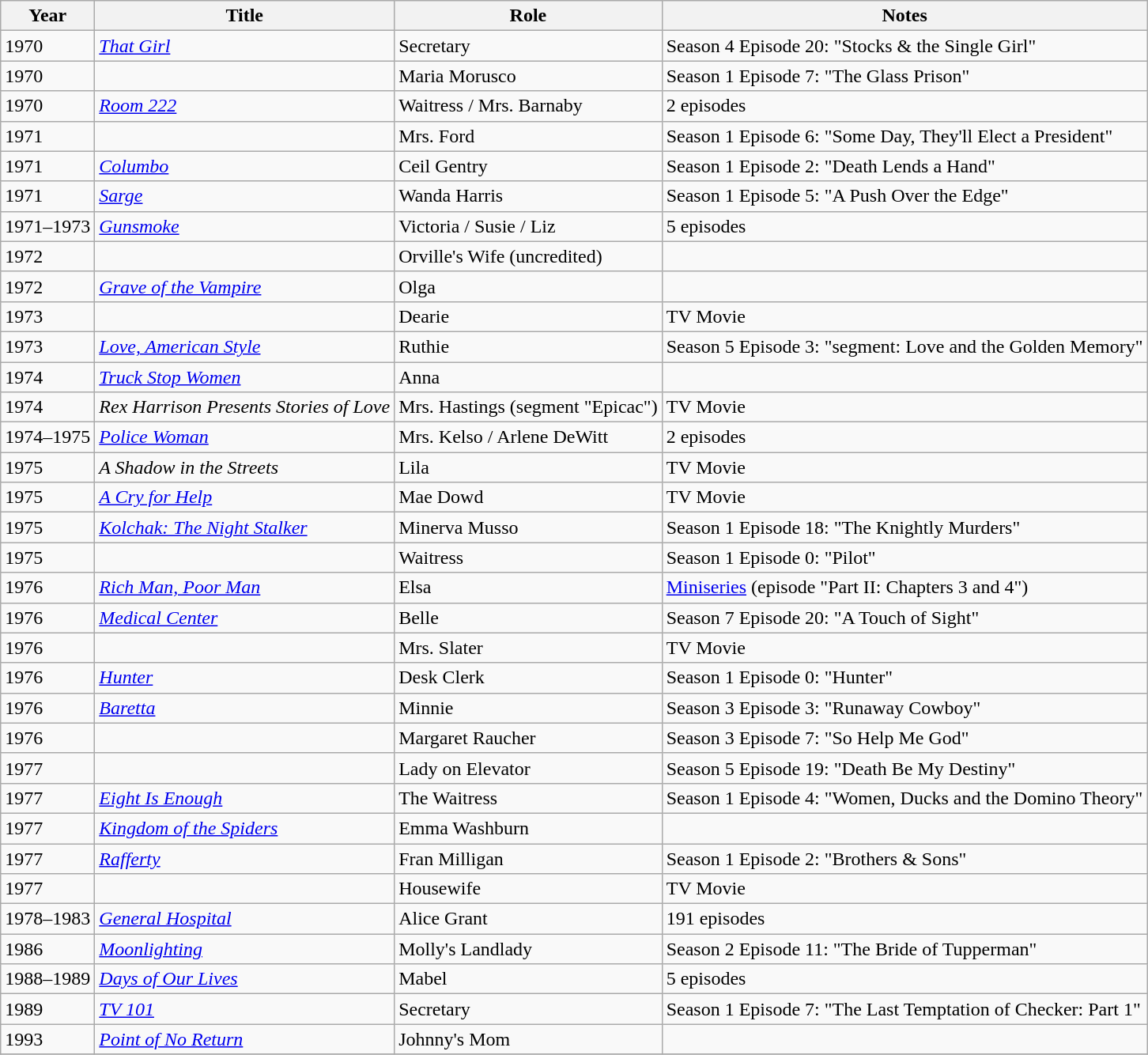<table class="wikitable sortable">
<tr>
<th>Year</th>
<th>Title</th>
<th>Role</th>
<th class="unsortable">Notes</th>
</tr>
<tr>
<td>1970</td>
<td><em><a href='#'>That Girl</a></em></td>
<td>Secretary</td>
<td>Season 4 Episode 20: "Stocks & the Single Girl"</td>
</tr>
<tr>
<td>1970</td>
<td><em></em></td>
<td>Maria Morusco</td>
<td>Season 1 Episode 7: "The Glass Prison"</td>
</tr>
<tr>
<td>1970</td>
<td><em><a href='#'>Room 222</a></em></td>
<td>Waitress / Mrs. Barnaby</td>
<td>2 episodes</td>
</tr>
<tr>
<td>1971</td>
<td><em></em></td>
<td>Mrs. Ford</td>
<td>Season 1 Episode 6: "Some Day, They'll Elect a President"</td>
</tr>
<tr>
<td>1971</td>
<td><em><a href='#'>Columbo</a></em></td>
<td>Ceil Gentry</td>
<td>Season 1 Episode 2: "Death Lends a Hand"</td>
</tr>
<tr>
<td>1971</td>
<td><em><a href='#'>Sarge</a></em></td>
<td>Wanda Harris</td>
<td>Season 1 Episode 5: "A Push Over the Edge"</td>
</tr>
<tr>
<td>1971–1973</td>
<td><em><a href='#'>Gunsmoke</a></em></td>
<td>Victoria / Susie / Liz</td>
<td>5 episodes</td>
</tr>
<tr>
<td>1972</td>
<td><em></em></td>
<td>Orville's Wife (uncredited)</td>
<td></td>
</tr>
<tr>
<td>1972</td>
<td><em><a href='#'>Grave of the Vampire</a></em></td>
<td>Olga</td>
<td></td>
</tr>
<tr>
<td>1973</td>
<td><em></em></td>
<td>Dearie</td>
<td>TV Movie</td>
</tr>
<tr>
<td>1973</td>
<td><em><a href='#'>Love, American Style</a></em></td>
<td>Ruthie</td>
<td>Season 5 Episode 3: "segment: Love and the Golden Memory"</td>
</tr>
<tr>
<td>1974</td>
<td><em><a href='#'>Truck Stop Women</a></em></td>
<td>Anna</td>
<td></td>
</tr>
<tr>
<td>1974</td>
<td><em>Rex Harrison Presents Stories of Love</em></td>
<td>Mrs. Hastings (segment "Epicac")</td>
<td>TV Movie</td>
</tr>
<tr>
<td>1974–1975</td>
<td><em><a href='#'>Police Woman</a></em></td>
<td>Mrs. Kelso / Arlene DeWitt</td>
<td>2 episodes</td>
</tr>
<tr>
<td>1975</td>
<td><em>A Shadow in the Streets</em></td>
<td>Lila</td>
<td>TV Movie</td>
</tr>
<tr>
<td>1975</td>
<td><em><a href='#'>A Cry for Help</a></em></td>
<td>Mae Dowd</td>
<td>TV Movie</td>
</tr>
<tr>
<td>1975</td>
<td><em><a href='#'>Kolchak: The Night Stalker</a></em></td>
<td>Minerva Musso</td>
<td>Season 1 Episode 18: "The Knightly Murders"</td>
</tr>
<tr>
<td>1975</td>
<td><em></em></td>
<td>Waitress</td>
<td>Season 1 Episode 0: "Pilot"</td>
</tr>
<tr>
<td>1976</td>
<td><em><a href='#'>Rich Man, Poor Man</a></em></td>
<td>Elsa</td>
<td><a href='#'>Miniseries</a> (episode "Part II: Chapters 3 and 4")</td>
</tr>
<tr>
<td>1976</td>
<td><em><a href='#'>Medical Center</a></em></td>
<td>Belle</td>
<td>Season 7 Episode 20: "A Touch of Sight"</td>
</tr>
<tr>
<td>1976</td>
<td><em></em></td>
<td>Mrs. Slater</td>
<td>TV Movie</td>
</tr>
<tr>
<td>1976</td>
<td><em><a href='#'>Hunter</a></em></td>
<td>Desk Clerk</td>
<td>Season 1 Episode 0: "Hunter"</td>
</tr>
<tr>
<td>1976</td>
<td><em><a href='#'>Baretta</a></em></td>
<td>Minnie</td>
<td>Season 3 Episode 3: "Runaway Cowboy"</td>
</tr>
<tr>
<td>1976</td>
<td><em></em></td>
<td>Margaret Raucher</td>
<td>Season 3 Episode 7: "So Help Me God"</td>
</tr>
<tr>
<td>1977</td>
<td><em></em></td>
<td>Lady on Elevator</td>
<td>Season 5 Episode 19: "Death Be My Destiny"</td>
</tr>
<tr>
<td>1977</td>
<td><em><a href='#'>Eight Is Enough</a></em></td>
<td>The Waitress</td>
<td>Season 1 Episode 4: "Women, Ducks and the Domino Theory"</td>
</tr>
<tr>
<td>1977</td>
<td><em><a href='#'>Kingdom of the Spiders</a></em></td>
<td>Emma Washburn</td>
<td></td>
</tr>
<tr>
<td>1977</td>
<td><em><a href='#'>Rafferty</a></em></td>
<td>Fran Milligan</td>
<td>Season 1 Episode 2: "Brothers & Sons"</td>
</tr>
<tr>
<td>1977</td>
<td><em></em></td>
<td>Housewife</td>
<td>TV Movie</td>
</tr>
<tr>
<td>1978–1983</td>
<td><em><a href='#'>General Hospital</a></em></td>
<td>Alice Grant</td>
<td>191 episodes</td>
</tr>
<tr>
<td>1986</td>
<td><em><a href='#'>Moonlighting</a></em></td>
<td>Molly's Landlady</td>
<td>Season 2 Episode 11: "The Bride of Tupperman"</td>
</tr>
<tr>
<td>1988–1989</td>
<td><em><a href='#'>Days of Our Lives</a></em></td>
<td>Mabel</td>
<td>5 episodes</td>
</tr>
<tr>
<td>1989</td>
<td><em><a href='#'>TV 101</a></em></td>
<td>Secretary</td>
<td>Season 1 Episode 7: "The Last Temptation of Checker: Part 1"</td>
</tr>
<tr>
<td>1993</td>
<td><em><a href='#'>Point of No Return</a></em></td>
<td>Johnny's Mom</td>
<td></td>
</tr>
<tr>
</tr>
</table>
